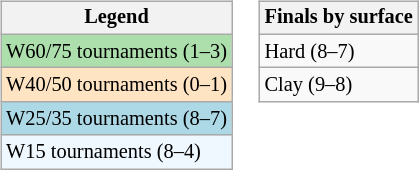<table>
<tr valign=top>
<td><br><table class="wikitable" style="font-size:85%">
<tr>
<th>Legend</th>
</tr>
<tr style="background:#addfad;">
<td>W60/75 tournaments (1–3)</td>
</tr>
<tr style="background:#ffe4c4;">
<td>W40/50 tournaments (0–1)</td>
</tr>
<tr style="background:lightblue;">
<td>W25/35 tournaments (8–7)</td>
</tr>
<tr style="background:#f0f8ff;">
<td>W15 tournaments (8–4)</td>
</tr>
</table>
</td>
<td><br><table class="wikitable" style="font-size:85%">
<tr>
<th>Finals by surface</th>
</tr>
<tr>
<td>Hard (8–7)</td>
</tr>
<tr>
<td>Clay (9–8)</td>
</tr>
</table>
</td>
</tr>
</table>
